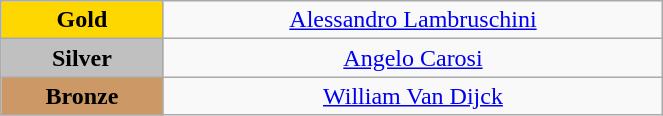<table class="wikitable" style="text-align:center; " width="35%">
<tr>
<td bgcolor="gold"><strong>Gold</strong></td>
<td><a href='#'>Alessandro Lambruschini</a><br>  <small><em></em></small></td>
</tr>
<tr>
<td bgcolor="silver"><strong>Silver</strong></td>
<td><a href='#'>Angelo Carosi</a><br>  <small><em></em></small></td>
</tr>
<tr>
<td bgcolor="CC9966"><strong>Bronze</strong></td>
<td><a href='#'>William Van Dijck</a><br>  <small><em></em></small></td>
</tr>
</table>
